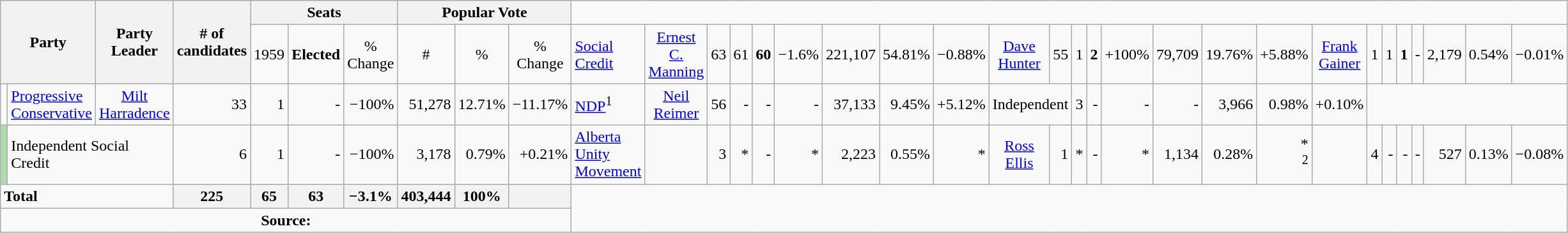<table class="wikitable">
<tr>
<th rowspan=2 colspan=2>Party</th>
<th rowspan=2>Party Leader</th>
<th rowspan=2># of<br>candidates</th>
<th colspan=3>Seats</th>
<th colspan=3>Popular Vote</th>
</tr>
<tr>
<td align="center">1959</td>
<td align="center"><strong>Elected</strong></td>
<td align="center">% Change</td>
<td align="center">#</td>
<td align="center">%</td>
<td align="center">% Change<br></td>
<td><a href='#'>Social Credit</a></td>
<td align="center"><a href='#'>Ernest C. Manning</a></td>
<td align="right">63</td>
<td align="right">61</td>
<td align="right"><strong>60</strong></td>
<td align="right">−1.6%</td>
<td align="right">221,107</td>
<td align="right">54.81%</td>
<td align="right">−0.88%<br></td>
<td align="center"><a href='#'>Dave Hunter</a></td>
<td align="right">55</td>
<td align="right">1</td>
<td align="right"><strong>2</strong></td>
<td align="right">+100%</td>
<td align="right">79,709</td>
<td align="right">19.76%</td>
<td align="right">+5.88%<br></td>
<td align="center"><a href='#'>Frank Gainer</a></td>
<td align="right">1</td>
<td align="right">1</td>
<td align="right"><strong>1</strong></td>
<td align="right">-</td>
<td align="right">2,179</td>
<td align="right">0.54%</td>
<td align="right">−0.01%</td>
</tr>
<tr>
<td></td>
<td><a href='#'>Progressive Conservative</a></td>
<td align="center"><a href='#'>Milt Harradence</a></td>
<td align="right">33</td>
<td align="right">1</td>
<td align="right">-</td>
<td align="right">−100%</td>
<td align="right">51,278</td>
<td align="right">12.71%</td>
<td align="right">−11.17%<br></td>
<td><a href='#'>NDP</a><sup>1</sup></td>
<td align="center"><a href='#'>Neil Reimer</a></td>
<td align="right">56</td>
<td align="right">-</td>
<td align="right">-</td>
<td align="right">-</td>
<td align="right">37,133</td>
<td align="right">9.45%</td>
<td align="right">+5.12%<br></td>
<td colspan=2>Independent</td>
<td align="right">3</td>
<td align="right">-</td>
<td align="right">-</td>
<td align="right">-</td>
<td align="right">3,966</td>
<td align="right">0.98%</td>
<td align="right">+0.10%</td>
</tr>
<tr>
<td bgcolor="#ACDEAD"></td>
<td colspan=2>Independent Social Credit</td>
<td align="right">6</td>
<td align="right">1</td>
<td align="right">-</td>
<td align="right">−100%</td>
<td align="right">3,178</td>
<td align="right">0.79%</td>
<td align="right">+0.21%<br></td>
<td><a href='#'>Alberta Unity Movement</a></td>
<td align="center"></td>
<td align="right">3</td>
<td align="right">*</td>
<td align="right">-</td>
<td align="right">*</td>
<td align="right">2,223</td>
<td align="right">0.55%</td>
<td align="right">*<br></td>
<td align="center"><a href='#'>Ross Ellis</a></td>
<td align="right">1</td>
<td align="right">*</td>
<td align="right">-</td>
<td align="right">*</td>
<td align="right">1,134</td>
<td align="right">0.28%</td>
<td align="right">*<br><sup>2</sup></td>
<td align="center"></td>
<td align="right">4</td>
<td align="right">-</td>
<td align="right">-</td>
<td align="right">-</td>
<td align="right">527</td>
<td align="right">0.13%</td>
<td align="right">−0.08%</td>
</tr>
<tr>
<td colspan=3><strong>Total</strong></td>
<th align="right">225</th>
<th align="right">65</th>
<th align="right">63</th>
<th align="right">−3.1%</th>
<th align="right">403,444</th>
<th align="right">100%</th>
<th> </th>
</tr>
<tr>
<td align="center" colspan=10><strong>Source:</strong> </td>
</tr>
</table>
